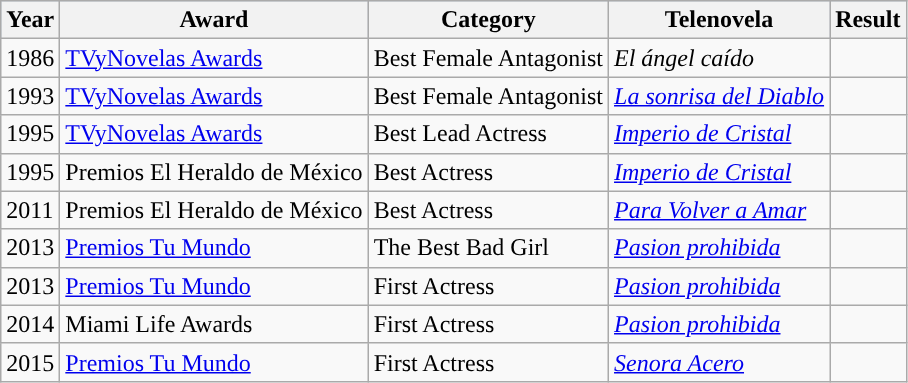<table class="wikitable">
<tr style="background:#b0c4de;">
<th>Year</th>
<th>Award</th>
<th>Category</th>
<th>Telenovela</th>
<th>Result</th>
</tr>
<tr>
<td>1986</td>
<td><a href='#'>TVyNovelas Awards</a></td>
<td>Best Female Antagonist</td>
<td><em>El ángel caído</em></td>
<td></td>
</tr>
<tr>
<td>1993</td>
<td><a href='#'>TVyNovelas Awards</a></td>
<td>Best Female Antagonist</td>
<td><em><a href='#'>La sonrisa del Diablo</a></em></td>
<td></td>
</tr>
<tr>
<td>1995</td>
<td><a href='#'>TVyNovelas Awards</a></td>
<td>Best Lead Actress</td>
<td><em><a href='#'>Imperio de Cristal</a></em></td>
<td></td>
</tr>
<tr>
<td>1995</td>
<td>Premios El Heraldo de México</td>
<td>Best Actress</td>
<td><em><a href='#'>Imperio de Cristal</a></em></td>
<td></td>
</tr>
<tr>
<td>2011</td>
<td>Premios El Heraldo de México</td>
<td>Best Actress</td>
<td><em><a href='#'>Para Volver a Amar</a></em></td>
<td></td>
</tr>
<tr>
<td>2013</td>
<td><a href='#'>Premios Tu Mundo</a></td>
<td>The Best Bad Girl</td>
<td><em><a href='#'>Pasion prohibida</a></em></td>
<td></td>
</tr>
<tr>
<td>2013</td>
<td><a href='#'>Premios Tu Mundo</a></td>
<td>First Actress</td>
<td><em><a href='#'>Pasion prohibida</a></em></td>
<td></td>
</tr>
<tr>
<td>2014</td>
<td>Miami Life Awards</td>
<td>First Actress</td>
<td><em><a href='#'>Pasion prohibida</a></em></td>
<td></td>
</tr>
<tr>
<td>2015</td>
<td><a href='#'>Premios Tu Mundo</a></td>
<td>First Actress</td>
<td><em><a href='#'>Senora Acero</a></em></td>
<td></td>
</tr>
</table>
